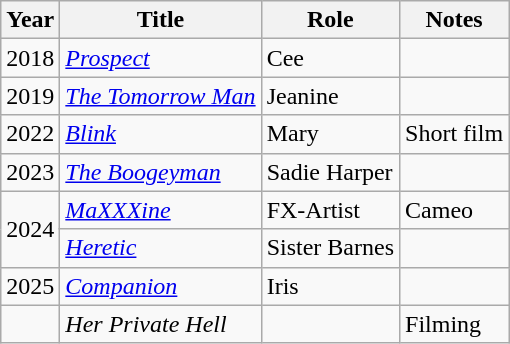<table class="wikitable sortable">
<tr>
<th>Year</th>
<th>Title</th>
<th>Role</th>
<th class="unsortable">Notes</th>
</tr>
<tr>
<td>2018</td>
<td><em><a href='#'>Prospect</a></em></td>
<td>Cee</td>
<td></td>
</tr>
<tr>
<td>2019</td>
<td data-sort-value="Tomorrow Man, The"><em><a href='#'>The Tomorrow Man</a></em></td>
<td>Jeanine</td>
<td></td>
</tr>
<tr>
<td>2022</td>
<td><em><a href='#'>Blink</a></em></td>
<td>Mary</td>
<td>Short film</td>
</tr>
<tr>
<td>2023</td>
<td><em><a href='#'>The Boogeyman</a></em></td>
<td>Sadie Harper</td>
<td></td>
</tr>
<tr>
<td rowspan="2">2024</td>
<td><em><a href='#'>MaXXXine</a></em></td>
<td>FX-Artist</td>
<td>Cameo</td>
</tr>
<tr>
<td><em><a href='#'>Heretic</a></em></td>
<td>Sister Barnes</td>
<td></td>
</tr>
<tr>
<td>2025</td>
<td><em><a href='#'>Companion</a></em></td>
<td>Iris</td>
<td></td>
</tr>
<tr>
<td></td>
<td><em>Her Private Hell</em></td>
<td></td>
<td>Filming</td>
</tr>
</table>
